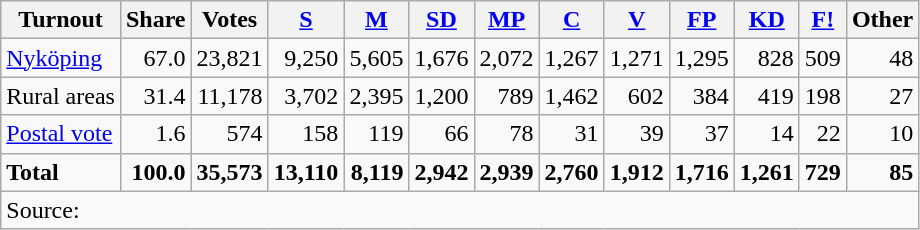<table class="wikitable sortable" style=text-align:right>
<tr>
<th>Turnout</th>
<th>Share</th>
<th>Votes</th>
<th><a href='#'>S</a></th>
<th><a href='#'>M</a></th>
<th><a href='#'>SD</a></th>
<th><a href='#'>MP</a></th>
<th><a href='#'>C</a></th>
<th><a href='#'>V</a></th>
<th><a href='#'>FP</a></th>
<th><a href='#'>KD</a></th>
<th><a href='#'>F!</a></th>
<th>Other</th>
</tr>
<tr>
<td align=left><a href='#'>Nyköping</a></td>
<td>67.0</td>
<td>23,821</td>
<td>9,250</td>
<td>5,605</td>
<td>1,676</td>
<td>2,072</td>
<td>1,267</td>
<td>1,271</td>
<td>1,295</td>
<td>828</td>
<td>509</td>
<td>48</td>
</tr>
<tr>
<td align=left>Rural areas</td>
<td>31.4</td>
<td>11,178</td>
<td>3,702</td>
<td>2,395</td>
<td>1,200</td>
<td>789</td>
<td>1,462</td>
<td>602</td>
<td>384</td>
<td>419</td>
<td>198</td>
<td>27</td>
</tr>
<tr>
<td align=left><a href='#'>Postal vote</a></td>
<td>1.6</td>
<td>574</td>
<td>158</td>
<td>119</td>
<td>66</td>
<td>78</td>
<td>31</td>
<td>39</td>
<td>37</td>
<td>14</td>
<td>22</td>
<td>10</td>
</tr>
<tr>
<td align=left><strong>Total</strong></td>
<td><strong>100.0</strong></td>
<td><strong>35,573</strong></td>
<td><strong>13,110</strong></td>
<td><strong>8,119</strong></td>
<td><strong>2,942</strong></td>
<td><strong>2,939</strong></td>
<td><strong>2,760</strong></td>
<td><strong>1,912</strong></td>
<td><strong>1,716</strong></td>
<td><strong>1,261</strong></td>
<td><strong>729</strong></td>
<td><strong>85</strong></td>
</tr>
<tr>
<td align=left colspan=13>Source:</td>
</tr>
</table>
